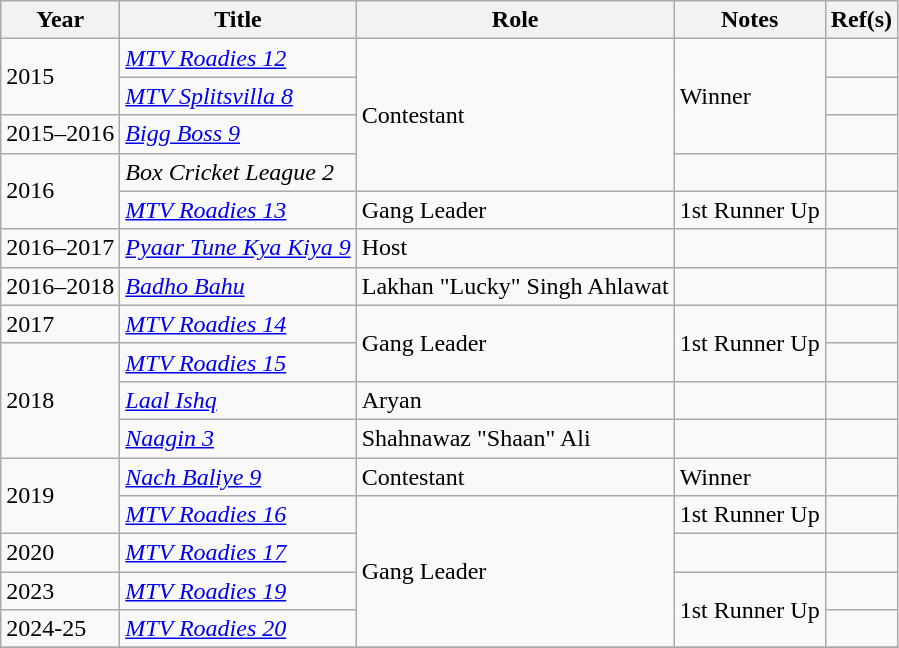<table class="wikitable">
<tr>
<th>Year</th>
<th>Title</th>
<th>Role</th>
<th>Notes</th>
<th>Ref(s)</th>
</tr>
<tr>
<td rowspan="2">2015</td>
<td><em><a href='#'>MTV Roadies 12</a></em></td>
<td rowspan="4">Contestant</td>
<td rowspan="3">Winner</td>
<td style="text-align:center;"></td>
</tr>
<tr>
<td><em><a href='#'>MTV Splitsvilla 8</a></em></td>
<td style="text-align:center;"></td>
</tr>
<tr>
<td>2015–2016</td>
<td><em><a href='#'>Bigg Boss 9</a></em></td>
<td style="text-align:center;"></td>
</tr>
<tr>
<td rowspan="2">2016</td>
<td><em>Box Cricket League 2</em></td>
<td></td>
<td style="text-align:center;"></td>
</tr>
<tr>
<td><em><a href='#'>MTV Roadies 13</a></em></td>
<td>Gang Leader</td>
<td>1st Runner Up</td>
<td style="text-align:center;"></td>
</tr>
<tr>
<td>2016–2017</td>
<td><em><a href='#'>Pyaar Tune Kya Kiya 9</a></em></td>
<td>Host</td>
<td></td>
<td style="text-align:center;"></td>
</tr>
<tr>
<td>2016–2018</td>
<td><em><a href='#'>Badho Bahu</a></em></td>
<td>Lakhan "Lucky" Singh Ahlawat</td>
<td></td>
<td style="text-align:center;"></td>
</tr>
<tr>
<td>2017</td>
<td><em><a href='#'>MTV Roadies 14</a></em></td>
<td rowspan="2">Gang Leader</td>
<td rowspan="2">1st Runner Up</td>
<td style="text-align:center;"></td>
</tr>
<tr>
<td rowspan="3">2018</td>
<td><em><a href='#'>MTV Roadies 15</a></em></td>
<td style="text-align:center;"></td>
</tr>
<tr>
<td><em><a href='#'>Laal Ishq</a></em></td>
<td>Aryan</td>
<td></td>
<td style="text-align:center;"></td>
</tr>
<tr>
<td><em><a href='#'>Naagin 3</a></em></td>
<td>Shahnawaz "Shaan" Ali</td>
<td></td>
<td style="text-align:center;"></td>
</tr>
<tr>
<td rowspan="2">2019</td>
<td><em><a href='#'>Nach Baliye 9</a></em></td>
<td>Contestant</td>
<td>Winner</td>
<td style="text-align:center;"></td>
</tr>
<tr>
<td><em><a href='#'>MTV Roadies 16</a></em></td>
<td rowspan="4">Gang Leader</td>
<td>1st Runner Up</td>
<td style="text-align:center;"></td>
</tr>
<tr>
<td>2020</td>
<td><em><a href='#'>MTV Roadies 17</a></em></td>
<td></td>
<td style="text-align:center;"></td>
</tr>
<tr>
<td>2023</td>
<td><em><a href='#'>MTV Roadies 19</a></em></td>
<td rowspan="2">1st Runner Up</td>
<td style="text-align:center;"></td>
</tr>
<tr>
<td>2024-25</td>
<td><em><a href='#'>MTV Roadies 20</a></em></td>
<td style="text-align:center;"></td>
</tr>
<tr>
</tr>
</table>
